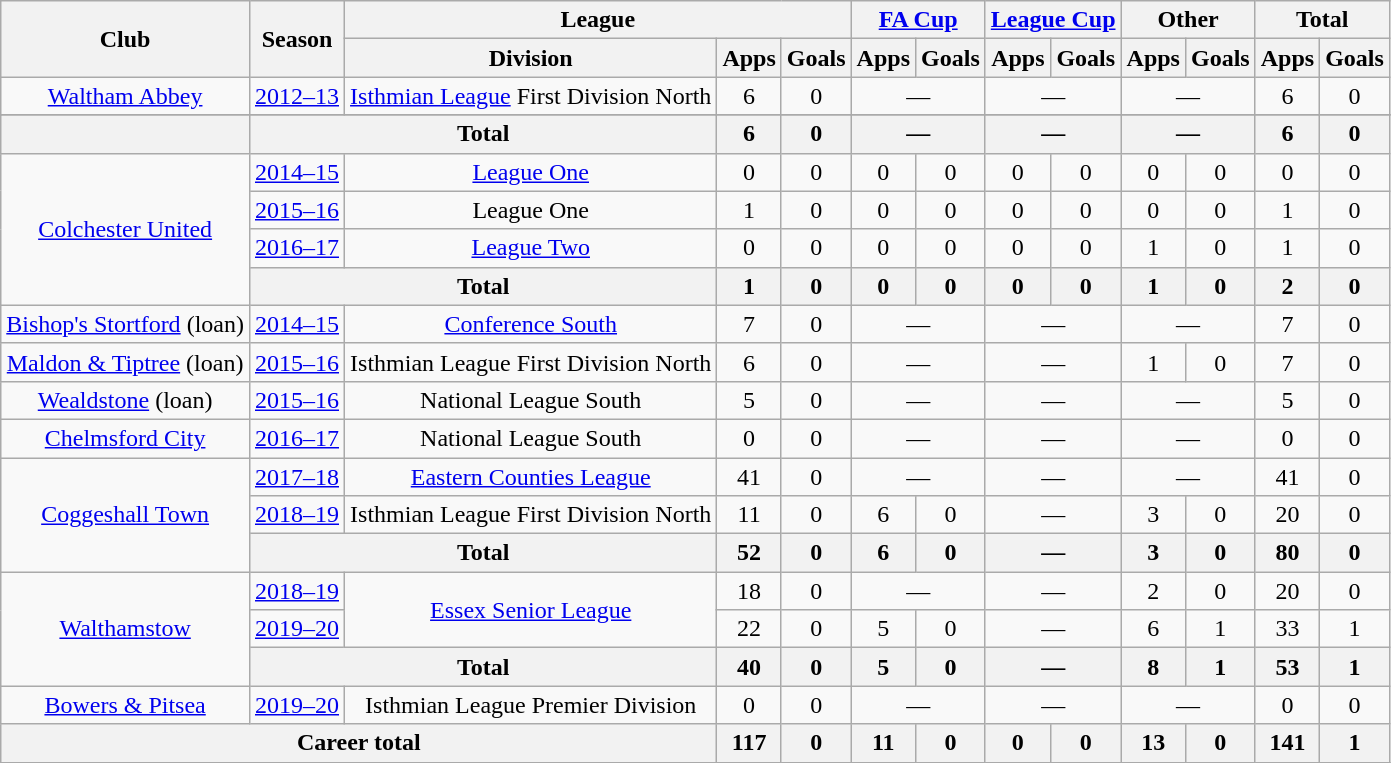<table class="wikitable" style="text-align: center;">
<tr>
<th rowspan="2">Club</th>
<th rowspan="2">Season</th>
<th colspan="3">League</th>
<th colspan="2"><a href='#'>FA Cup</a></th>
<th colspan="2"><a href='#'>League Cup</a></th>
<th colspan="2">Other</th>
<th colspan="2">Total</th>
</tr>
<tr>
<th>Division</th>
<th>Apps</th>
<th>Goals</th>
<th>Apps</th>
<th>Goals</th>
<th>Apps</th>
<th>Goals</th>
<th>Apps</th>
<th>Goals</th>
<th>Apps</th>
<th>Goals</th>
</tr>
<tr>
<td><a href='#'>Waltham Abbey</a></td>
<td><a href='#'>2012–13</a></td>
<td><a href='#'>Isthmian League</a> First Division North</td>
<td>6</td>
<td>0</td>
<td colspan="2">―</td>
<td colspan="2">―</td>
<td colspan="2">―</td>
<td>6</td>
<td>0</td>
</tr>
<tr>
</tr>
<tr>
<th></th>
<th colspan="2">Total</th>
<th>6</th>
<th>0</th>
<th colspan="2">―</th>
<th colspan="2">―</th>
<th colspan="2">―</th>
<th>6</th>
<th>0</th>
</tr>
<tr>
<td rowspan="4"><a href='#'>Colchester United</a></td>
<td><a href='#'>2014–15</a></td>
<td><a href='#'>League One</a></td>
<td>0</td>
<td>0</td>
<td>0</td>
<td>0</td>
<td>0</td>
<td>0</td>
<td>0</td>
<td>0</td>
<td>0</td>
<td>0</td>
</tr>
<tr>
<td><a href='#'>2015–16</a></td>
<td>League One</td>
<td>1</td>
<td>0</td>
<td>0</td>
<td>0</td>
<td>0</td>
<td>0</td>
<td>0</td>
<td>0</td>
<td>1</td>
<td>0</td>
</tr>
<tr>
<td><a href='#'>2016–17</a></td>
<td><a href='#'>League Two</a></td>
<td>0</td>
<td>0</td>
<td>0</td>
<td>0</td>
<td>0</td>
<td>0</td>
<td>1</td>
<td>0</td>
<td>1</td>
<td>0</td>
</tr>
<tr>
<th colspan="2">Total</th>
<th>1</th>
<th>0</th>
<th>0</th>
<th>0</th>
<th>0</th>
<th>0</th>
<th>1</th>
<th>0</th>
<th>2</th>
<th>0</th>
</tr>
<tr>
<td><a href='#'>Bishop's Stortford</a> (loan)</td>
<td><a href='#'>2014–15</a></td>
<td><a href='#'>Conference South</a></td>
<td>7</td>
<td>0</td>
<td colspan="2">―</td>
<td colspan="2">―</td>
<td colspan="2">―</td>
<td>7</td>
<td>0</td>
</tr>
<tr>
<td><a href='#'>Maldon & Tiptree</a> (loan)</td>
<td><a href='#'>2015–16</a></td>
<td>Isthmian League First Division North</td>
<td>6</td>
<td>0</td>
<td colspan="2">―</td>
<td colspan="2">―</td>
<td>1</td>
<td>0</td>
<td>7</td>
<td>0</td>
</tr>
<tr>
<td><a href='#'>Wealdstone</a> (loan)</td>
<td><a href='#'>2015–16</a></td>
<td>National League South</td>
<td>5</td>
<td>0</td>
<td colspan="2">―</td>
<td colspan="2">―</td>
<td colspan="2">―</td>
<td>5</td>
<td>0</td>
</tr>
<tr>
<td><a href='#'>Chelmsford City</a></td>
<td><a href='#'>2016–17</a></td>
<td>National League South</td>
<td>0</td>
<td>0</td>
<td colspan="2">―</td>
<td colspan="2">―</td>
<td colspan="2">―</td>
<td>0</td>
<td>0</td>
</tr>
<tr>
<td rowspan="3"><a href='#'>Coggeshall Town</a></td>
<td><a href='#'>2017–18</a></td>
<td><a href='#'>Eastern Counties League</a></td>
<td>41</td>
<td>0</td>
<td colspan="2">―</td>
<td colspan="2">―</td>
<td colspan="2">―</td>
<td>41</td>
<td>0</td>
</tr>
<tr>
<td><a href='#'>2018–19</a></td>
<td>Isthmian League First Division North</td>
<td>11</td>
<td>0</td>
<td>6</td>
<td>0</td>
<td colspan="2">―</td>
<td>3</td>
<td>0</td>
<td>20</td>
<td>0</td>
</tr>
<tr>
<th colspan="2">Total</th>
<th>52</th>
<th>0</th>
<th>6</th>
<th>0</th>
<th colspan="2">―</th>
<th>3</th>
<th>0</th>
<th>80</th>
<th>0</th>
</tr>
<tr>
<td rowspan="3"><a href='#'>Walthamstow</a></td>
<td><a href='#'>2018–19</a></td>
<td rowspan="2"><a href='#'>Essex Senior League</a></td>
<td>18</td>
<td>0</td>
<td colspan="2">―</td>
<td colspan="2">―</td>
<td>2</td>
<td>0</td>
<td>20</td>
<td>0</td>
</tr>
<tr>
<td><a href='#'>2019–20</a></td>
<td>22</td>
<td>0</td>
<td>5</td>
<td>0</td>
<td colspan="2">―</td>
<td>6</td>
<td>1</td>
<td>33</td>
<td>1</td>
</tr>
<tr>
<th colspan="2">Total</th>
<th>40</th>
<th>0</th>
<th>5</th>
<th>0</th>
<th colspan="2">―</th>
<th>8</th>
<th>1</th>
<th>53</th>
<th>1</th>
</tr>
<tr>
<td><a href='#'>Bowers & Pitsea</a></td>
<td><a href='#'>2019–20</a></td>
<td>Isthmian League Premier Division</td>
<td>0</td>
<td>0</td>
<td colspan="2">―</td>
<td colspan="2">―</td>
<td colspan="2">―</td>
<td>0</td>
<td>0</td>
</tr>
<tr>
<th colspan="3">Career total</th>
<th>117</th>
<th>0</th>
<th>11</th>
<th>0</th>
<th>0</th>
<th>0</th>
<th>13</th>
<th>0</th>
<th>141</th>
<th>1</th>
</tr>
<tr>
</tr>
</table>
